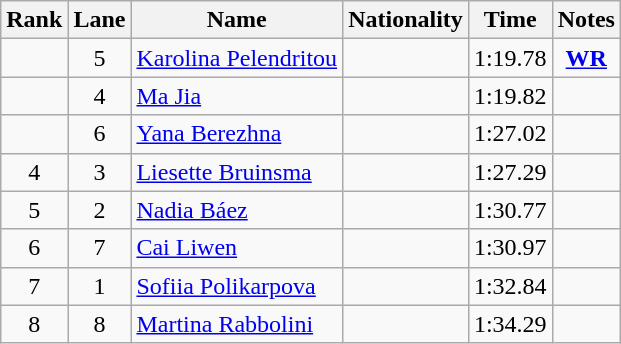<table class="wikitable sortable" style="text-align:center">
<tr>
<th>Rank</th>
<th>Lane</th>
<th>Name</th>
<th>Nationality</th>
<th>Time</th>
<th>Notes</th>
</tr>
<tr>
<td></td>
<td>5</td>
<td align=left><a href='#'>Karolina Pelendritou</a></td>
<td align=left></td>
<td>1:19.78</td>
<td><strong><a href='#'>WR</a></strong></td>
</tr>
<tr>
<td></td>
<td>4</td>
<td align=left><a href='#'>Ma Jia</a></td>
<td align=left></td>
<td>1:19.82</td>
<td></td>
</tr>
<tr>
<td></td>
<td>6</td>
<td align=left><a href='#'>Yana Berezhna</a></td>
<td align=left></td>
<td>1:27.02</td>
<td></td>
</tr>
<tr>
<td>4</td>
<td>3</td>
<td align=left><a href='#'>Liesette Bruinsma</a></td>
<td align=left></td>
<td>1:27.29</td>
<td></td>
</tr>
<tr>
<td>5</td>
<td>2</td>
<td align=left><a href='#'>Nadia Báez</a></td>
<td align=left></td>
<td>1:30.77</td>
<td></td>
</tr>
<tr>
<td>6</td>
<td>7</td>
<td align=left><a href='#'>Cai Liwen</a></td>
<td align=left></td>
<td>1:30.97</td>
<td></td>
</tr>
<tr>
<td>7</td>
<td>1</td>
<td align=left><a href='#'>Sofiia Polikarpova</a></td>
<td align=left></td>
<td>1:32.84</td>
<td></td>
</tr>
<tr>
<td>8</td>
<td>8</td>
<td align=left><a href='#'>Martina Rabbolini</a></td>
<td align=left></td>
<td>1:34.29</td>
<td></td>
</tr>
</table>
